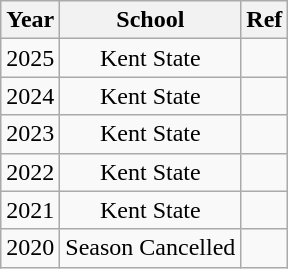<table class="wikitable" style="text-align:center" cellpadding=2 cellspacing=2>
<tr>
<th>Year</th>
<th>School</th>
<th>Ref</th>
</tr>
<tr>
<td>2025</td>
<td>Kent State</td>
<td></td>
</tr>
<tr>
<td>2024</td>
<td>Kent State</td>
<td></td>
</tr>
<tr>
<td>2023</td>
<td>Kent State</td>
<td></td>
</tr>
<tr>
<td>2022</td>
<td>Kent State</td>
<td></td>
</tr>
<tr>
<td>2021</td>
<td>Kent State</td>
<td></td>
</tr>
<tr>
<td>2020</td>
<td>Season Cancelled</td>
<td></td>
</tr>
</table>
